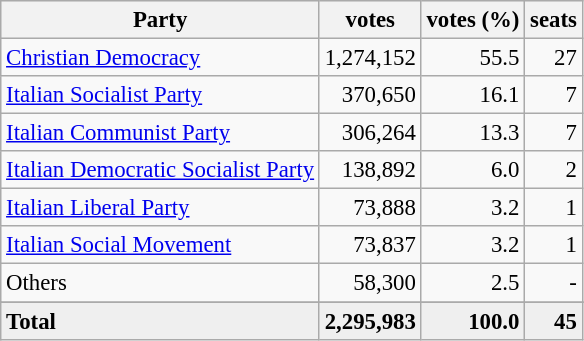<table class="wikitable" style="font-size:95%">
<tr bgcolor="EFEFEF">
<th>Party</th>
<th>votes</th>
<th>votes (%)</th>
<th>seats</th>
</tr>
<tr>
<td><a href='#'>Christian Democracy</a></td>
<td align=right>1,274,152</td>
<td align=right>55.5</td>
<td align=right>27</td>
</tr>
<tr>
<td><a href='#'>Italian Socialist Party</a></td>
<td align=right>370,650</td>
<td align=right>16.1</td>
<td align=right>7</td>
</tr>
<tr>
<td><a href='#'>Italian Communist Party</a></td>
<td align=right>306,264</td>
<td align=right>13.3</td>
<td align=right>7</td>
</tr>
<tr>
<td><a href='#'>Italian Democratic Socialist Party</a></td>
<td align=right>138,892</td>
<td align=right>6.0</td>
<td align=right>2</td>
</tr>
<tr>
<td><a href='#'>Italian Liberal Party</a></td>
<td align=right>73,888</td>
<td align=right>3.2</td>
<td align=right>1</td>
</tr>
<tr>
<td><a href='#'>Italian Social Movement</a></td>
<td align=right>73,837</td>
<td align=right>3.2</td>
<td align=right>1</td>
</tr>
<tr>
<td>Others</td>
<td align=right>58,300</td>
<td align=right>2.5</td>
<td align=right>-</td>
</tr>
<tr>
</tr>
<tr bgcolor="EFEFEF">
<td><strong>Total</strong></td>
<td align=right><strong>2,295,983</strong></td>
<td align=right><strong>100.0</strong></td>
<td align=right><strong>45</strong></td>
</tr>
</table>
